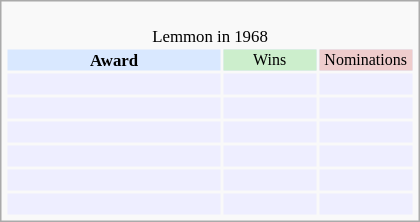<table class="infobox" style="width: 25em; text-align: left; font-size: 70%; vertical-align: middle;">
<tr>
<td colspan="3" style="text-align:center;"><br>Lemmon in 1968</td>
</tr>
<tr bgcolor=#D9E8FF style="text-align:center;">
<th style="vertical-align: middle;">Award</th>
<td style="background:#cceecc; font-size:8pt;" width="60px">Wins</td>
<td style="background:#eecccc; font-size:8pt;" width="60px">Nominations</td>
</tr>
<tr bgcolor=#eeeeff>
<td align="center"><br></td>
<td></td>
<td></td>
</tr>
<tr bgcolor=#eeeeff>
<td align="center"><br></td>
<td></td>
<td></td>
</tr>
<tr bgcolor=#eeeeff>
<td align="center"><br></td>
<td></td>
<td></td>
</tr>
<tr bgcolor=#eeeeff>
<td align="center"><br></td>
<td></td>
<td></td>
</tr>
<tr bgcolor=#eeeeff>
<td align="center"><br></td>
<td></td>
<td></td>
</tr>
<tr bgcolor=#eeeeff>
<td align="center"><br></td>
<td></td>
<td></td>
</tr>
</table>
